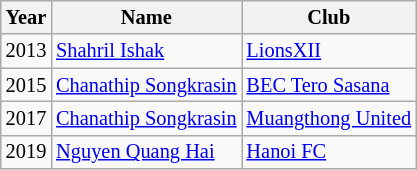<table class="wikitable" style="font-size: 85%;">
<tr>
<th>Year</th>
<th>Name</th>
<th>Club</th>
</tr>
<tr>
<td>2013</td>
<td> <a href='#'>Shahril Ishak</a></td>
<td> <a href='#'>LionsXII</a></td>
</tr>
<tr>
<td>2015</td>
<td> <a href='#'>Chanathip Songkrasin</a></td>
<td> <a href='#'>BEC Tero Sasana</a></td>
</tr>
<tr>
<td>2017</td>
<td> <a href='#'>Chanathip Songkrasin</a></td>
<td> <a href='#'>Muangthong United</a></td>
</tr>
<tr>
<td>2019</td>
<td> <a href='#'>Nguyen Quang Hai</a></td>
<td> <a href='#'>Hanoi FC</a></td>
</tr>
</table>
